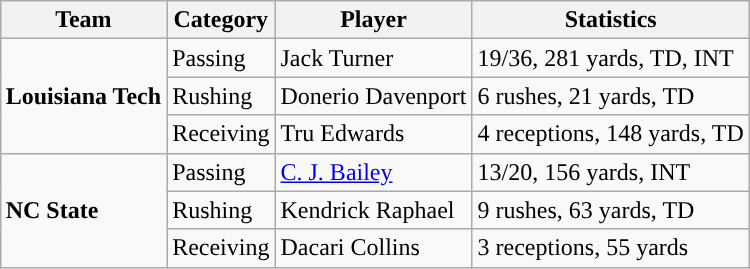<table class="wikitable" style="float: right;">
<tr>
<th>Team</th>
<th>Category</th>
<th>Player</th>
<th>Statistics</th>
</tr>
<tr>
<td rowspan=3><strong>Louisiana Tech</strong></td>
<td>Passing</td>
<td>Jack Turner</td>
<td>19/36, 281 yards, TD, INT</td>
</tr>
<tr>
<td>Rushing</td>
<td>Donerio Davenport</td>
<td>6 rushes, 21 yards, TD</td>
</tr>
<tr>
<td>Receiving</td>
<td>Tru Edwards</td>
<td>4 receptions, 148 yards, TD</td>
</tr>
<tr>
<td rowspan=3><strong>NC State</strong></td>
<td>Passing</td>
<td><a href='#'>C. J. Bailey</a></td>
<td>13/20, 156 yards, INT</td>
</tr>
<tr>
<td>Rushing</td>
<td>Kendrick Raphael</td>
<td>9 rushes, 63 yards, TD</td>
</tr>
<tr>
<td>Receiving</td>
<td>Dacari Collins</td>
<td>3 receptions, 55 yards</td>
</tr>
</table>
